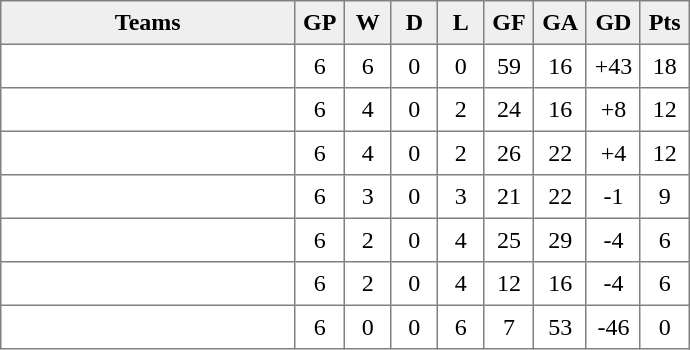<table style=border-collapse:collapse border=1 cellspacing=0 cellpadding=5>
<tr align=center bgcolor=#efefef>
<th width=185>Teams</th>
<th width=20>GP</th>
<th width=20>W</th>
<th width=20>D</th>
<th width=20>L</th>
<th width=20>GF</th>
<th width=20>GA</th>
<th width=20>GD</th>
<th width=20>Pts<br></th>
</tr>
<tr align=center>
<td style="text-align:left;"></td>
<td>6</td>
<td>6</td>
<td>0</td>
<td>0</td>
<td>59</td>
<td>16</td>
<td>+43</td>
<td>18</td>
</tr>
<tr align=center>
<td style="text-align:left;"></td>
<td>6</td>
<td>4</td>
<td>0</td>
<td>2</td>
<td>24</td>
<td>16</td>
<td>+8</td>
<td>12</td>
</tr>
<tr align=center>
<td style="text-align:left;"></td>
<td>6</td>
<td>4</td>
<td>0</td>
<td>2</td>
<td>26</td>
<td>22</td>
<td>+4</td>
<td>12</td>
</tr>
<tr align=center>
<td style="text-align:left;"></td>
<td>6</td>
<td>3</td>
<td>0</td>
<td>3</td>
<td>21</td>
<td>22</td>
<td>-1</td>
<td>9</td>
</tr>
<tr align=center>
<td style="text-align:left;"></td>
<td>6</td>
<td>2</td>
<td>0</td>
<td>4</td>
<td>25</td>
<td>29</td>
<td>-4</td>
<td>6</td>
</tr>
<tr align=center>
<td style="text-align:left;"></td>
<td>6</td>
<td>2</td>
<td>0</td>
<td>4</td>
<td>12</td>
<td>16</td>
<td>-4</td>
<td>6</td>
</tr>
<tr align=center>
<td style="text-align:left;"></td>
<td>6</td>
<td>0</td>
<td>0</td>
<td>6</td>
<td>7</td>
<td>53</td>
<td>-46</td>
<td>0</td>
</tr>
</table>
